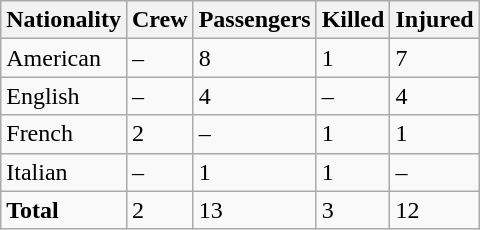<table class="wikitable">
<tr>
<th>Nationality</th>
<th>Crew</th>
<th>Passengers</th>
<th>Killed</th>
<th>Injured</th>
</tr>
<tr>
<td> American</td>
<td>–</td>
<td>8</td>
<td>1</td>
<td>7</td>
</tr>
<tr>
<td> English</td>
<td>–</td>
<td>4</td>
<td>–</td>
<td>4</td>
</tr>
<tr>
<td> French</td>
<td>2</td>
<td>–</td>
<td>1</td>
<td>1</td>
</tr>
<tr>
<td> Italian</td>
<td>–</td>
<td>1</td>
<td>1</td>
<td>–</td>
</tr>
<tr>
<td><strong>Total</strong></td>
<td>2</td>
<td>13</td>
<td>3</td>
<td>12</td>
</tr>
</table>
